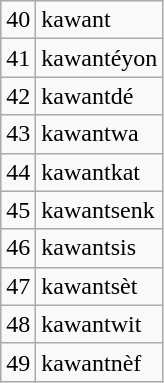<table class="wikitable" style="float:left; margin-right:0.5em">
<tr>
<td>40</td>
<td>kawant</td>
</tr>
<tr>
<td>41</td>
<td>kawantéyon</td>
</tr>
<tr>
<td>42</td>
<td>kawantdé</td>
</tr>
<tr>
<td>43</td>
<td>kawantwa</td>
</tr>
<tr>
<td>44</td>
<td>kawantkat</td>
</tr>
<tr>
<td>45</td>
<td>kawantsenk</td>
</tr>
<tr>
<td>46</td>
<td>kawantsis</td>
</tr>
<tr>
<td>47</td>
<td>kawantsèt</td>
</tr>
<tr>
<td>48</td>
<td>kawantwit</td>
</tr>
<tr>
<td>49</td>
<td>kawantnèf</td>
</tr>
</table>
